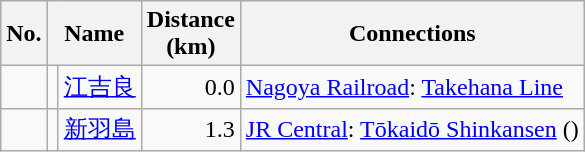<table class="wikitable" rules="all">
<tr>
<th>No.</th>
<th colspan="2">Name</th>
<th style="width:2.5em;">Distance (km)</th>
<th>Connections</th>
</tr>
<tr>
<td></td>
<td></td>
<td><a href='#'>江吉良</a></td>
<td style="text-align: right;">0.0</td>
<td><a href='#'>Nagoya Railroad</a>: <a href='#'>Takehana Line</a></td>
</tr>
<tr>
<td></td>
<td></td>
<td><a href='#'>新羽島</a></td>
<td style="text-align: right;">1.3</td>
<td><a href='#'>JR Central</a>: <a href='#'>Tōkaidō Shinkansen</a> ()</td>
</tr>
</table>
